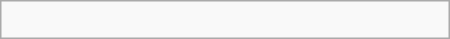<table class="wikitable" border="1" width=300px align="right">
<tr>
<td><br></td>
</tr>
</table>
